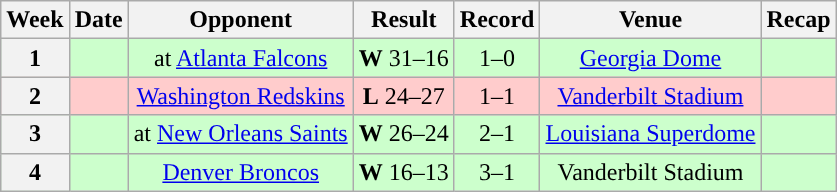<table class="wikitable" style="text-align:center">
<tr>
<th>Week</th>
<th>Date</th>
<th>Opponent</th>
<th>Result</th>
<th>Record</th>
<th>Venue</th>
<th>Recap</th>
</tr>
<tr style="background:#cfc">
<th>1</th>
<td></td>
<td>at <a href='#'>Atlanta Falcons</a></td>
<td><strong>W</strong> 31–16</td>
<td>1–0</td>
<td><a href='#'>Georgia Dome</a></td>
<td></td>
</tr>
<tr style="background:#fcc">
<th>2</th>
<td></td>
<td><a href='#'>Washington Redskins</a></td>
<td><strong>L</strong> 24–27</td>
<td>1–1</td>
<td><a href='#'>Vanderbilt Stadium</a></td>
<td></td>
</tr>
<tr style="background:#cfc">
<th>3</th>
<td></td>
<td>at <a href='#'>New Orleans Saints</a></td>
<td><strong>W</strong> 26–24</td>
<td>2–1</td>
<td><a href='#'>Louisiana Superdome</a></td>
<td></td>
</tr>
<tr style="background:#cfc">
<th>4</th>
<td></td>
<td><a href='#'>Denver Broncos</a></td>
<td><strong>W</strong> 16–13</td>
<td>3–1</td>
<td>Vanderbilt Stadium</td>
<td></td>
</tr>
</table>
